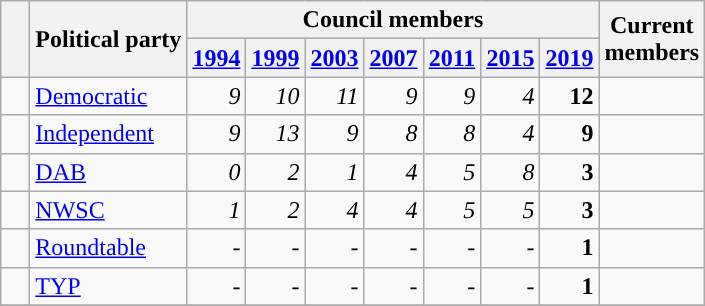<table class="wikitable">
<tr>
<th rowspan="2">   </th>
<th rowspan="2">Political party</th>
<th colspan="7">Council members</th>
<th colspan="12" rowspan="2">Current<br>members</th>
</tr>
<tr>
<th><a href='#'>1994</a></th>
<th><a href='#'>1999</a></th>
<th><a href='#'>2003</a></th>
<th><a href='#'>2007</a></th>
<th><a href='#'>2011</a></th>
<th><a href='#'>2015</a></th>
<th><a href='#'>2019</a></th>
</tr>
<tr>
<td bgcolor=> </td>
<td><a href='#'>Democratic</a></td>
<td style="text-align: right"><em>9</em></td>
<td style="text-align: right"><em>10</em></td>
<td style="text-align: right"><em>11</em></td>
<td style="text-align: right"><em>9</em></td>
<td style="text-align: right"><em>9</em></td>
<td style="text-align: right"><em>4</em></td>
<td style="text-align: right"><strong>12</strong></td>
<td></td>
</tr>
<tr>
<td bgcolor=> </td>
<td><a href='#'>Independent</a></td>
<td style="text-align: right"><em>9</em></td>
<td style="text-align: right"><em>13</em></td>
<td style="text-align: right"><em>9</em></td>
<td style="text-align: right"><em>8</em></td>
<td style="text-align: right"><em>8</em></td>
<td style="text-align: right"><em>4</em></td>
<td style="text-align: right"><strong>9</strong></td>
<td></td>
</tr>
<tr>
<td bgcolor=> </td>
<td><a href='#'>DAB</a></td>
<td style="text-align: right"><em>0</em></td>
<td style="text-align: right"><em>2</em></td>
<td style="text-align: right"><em>1</em></td>
<td style="text-align: right"><em>4</em></td>
<td style="text-align: right"><em>5</em></td>
<td style="text-align: right"><em>8</em></td>
<td style="text-align: right"><strong>3</strong></td>
<td></td>
</tr>
<tr>
<td style="background-color:"> </td>
<td><a href='#'>NWSC</a></td>
<td style="text-align: right"><em>1</em></td>
<td style="text-align: right"><em>2</em></td>
<td style="text-align: right"><em>4</em></td>
<td style="text-align: right"><em>4</em></td>
<td style="text-align: right"><em>5</em></td>
<td style="text-align: right"><em>5</em></td>
<td style="text-align: right"><strong>3</strong></td>
<td></td>
</tr>
<tr>
<td bgcolor=> </td>
<td><a href='#'>Roundtable</a></td>
<td style="text-align: right"><em>-</em></td>
<td style="text-align: right"><em>-</em></td>
<td style="text-align: right"><em>-</em></td>
<td style="text-align: right"><em>-</em></td>
<td style="text-align: right"><em>-</em></td>
<td style="text-align: right"><em>-</em></td>
<td style="text-align: right"><strong>1</strong></td>
<td></td>
</tr>
<tr>
<td bgcolor=> </td>
<td><a href='#'>TYP</a></td>
<td style="text-align: right"><em>-</em></td>
<td style="text-align: right"><em>-</em></td>
<td style="text-align: right"><em>-</em></td>
<td style="text-align: right"><em>-</em></td>
<td style="text-align: right"><em>-</em></td>
<td style="text-align: right"><em>-</em></td>
<td style="text-align: right"><strong>1</strong></td>
<td></td>
</tr>
<tr>
</tr>
</table>
